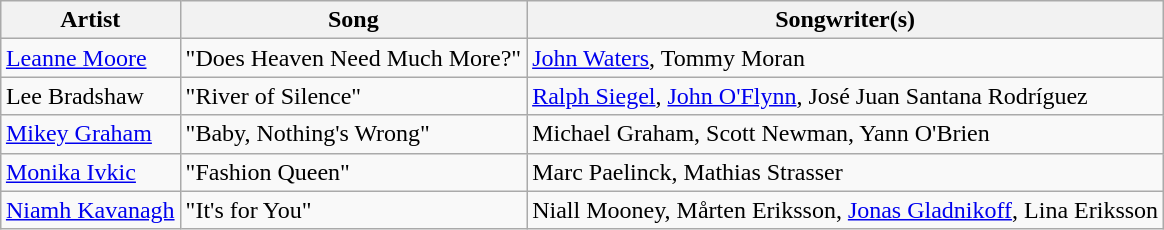<table class="sortable wikitable" style="margin: 1em auto 1em auto;">
<tr>
<th>Artist</th>
<th>Song</th>
<th>Songwriter(s)</th>
</tr>
<tr>
<td align="left"><a href='#'>Leanne Moore</a></td>
<td align="left">"Does Heaven Need Much More?"</td>
<td align="left"><a href='#'>John Waters</a>, Tommy Moran</td>
</tr>
<tr>
<td align="left">Lee Bradshaw</td>
<td align="left">"River of Silence"</td>
<td align="left"><a href='#'>Ralph Siegel</a>, <a href='#'>John O'Flynn</a>, José Juan Santana Rodríguez</td>
</tr>
<tr>
<td align="left"><a href='#'>Mikey Graham</a></td>
<td align="left">"Baby, Nothing's Wrong"</td>
<td align="left">Michael Graham, Scott Newman, Yann O'Brien</td>
</tr>
<tr>
<td align="left"><a href='#'>Monika Ivkic</a></td>
<td align="left">"Fashion Queen"</td>
<td align="left">Marc Paelinck, Mathias Strasser</td>
</tr>
<tr>
<td align="left"><a href='#'>Niamh Kavanagh</a></td>
<td align="left">"It's for You"</td>
<td align="left">Niall Mooney, Mårten Eriksson, <a href='#'>Jonas Gladnikoff</a>, Lina Eriksson</td>
</tr>
</table>
